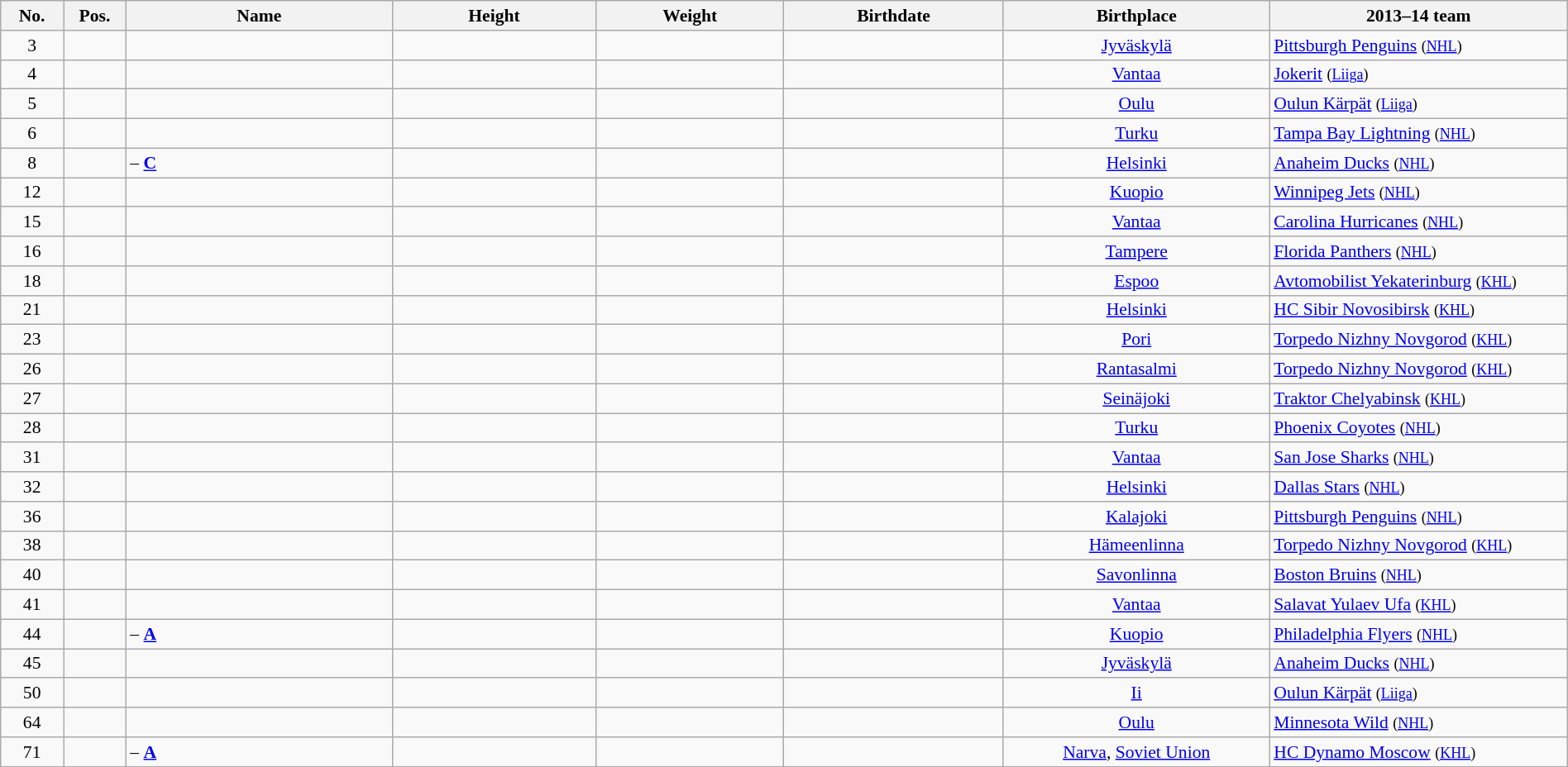<table class="wikitable sortable" style="width:100%; font-size: 90%; text-align: center;">
<tr>
<th style="width:  4%;">No.</th>
<th style="width:  4%;">Pos.</th>
<th style="width: 17%;">Name</th>
<th style="width: 13%;">Height</th>
<th style="width: 12%;">Weight</th>
<th style="width: 14%;">Birthdate</th>
<th style="width: 17%;">Birthplace</th>
<th style="width: 19%;">2013–14 team</th>
</tr>
<tr>
<td>3</td>
<td></td>
<td style="text-align:left;"></td>
<td></td>
<td></td>
<td style="text-align:right;"></td>
<td><a href='#'>Jyväskylä</a></td>
<td style="text-align:left;"> <a href='#'>Pittsburgh Penguins</a> <small>(<a href='#'>NHL</a>)</small></td>
</tr>
<tr>
<td>4</td>
<td></td>
<td style="text-align:left;"></td>
<td></td>
<td></td>
<td style="text-align:right;"></td>
<td><a href='#'>Vantaa</a></td>
<td style="text-align:left;"> <a href='#'>Jokerit</a> <small>(<a href='#'>Liiga</a>)</small></td>
</tr>
<tr>
<td>5</td>
<td></td>
<td style="text-align:left;"></td>
<td></td>
<td></td>
<td style="text-align:right;"></td>
<td><a href='#'>Oulu</a></td>
<td style="text-align:left;"> <a href='#'>Oulun Kärpät</a> <small>(<a href='#'>Liiga</a>)</small></td>
</tr>
<tr>
<td>6</td>
<td></td>
<td style="text-align:left;"></td>
<td></td>
<td></td>
<td style="text-align:right;"></td>
<td><a href='#'>Turku</a></td>
<td style="text-align:left;"> <a href='#'>Tampa Bay Lightning</a> <small>(<a href='#'>NHL</a>)</small></td>
</tr>
<tr>
<td>8</td>
<td></td>
<td style="text-align:left;"> – <strong><a href='#'>C</a></strong></td>
<td></td>
<td></td>
<td style="text-align:right;"></td>
<td><a href='#'>Helsinki</a></td>
<td style="text-align:left;"> <a href='#'>Anaheim Ducks</a> <small>(<a href='#'>NHL</a>)</small></td>
</tr>
<tr>
<td>12</td>
<td></td>
<td style="text-align:left;"></td>
<td></td>
<td></td>
<td style="text-align:right;"></td>
<td><a href='#'>Kuopio</a></td>
<td style="text-align:left;"> <a href='#'>Winnipeg Jets</a> <small>(<a href='#'>NHL</a>)</small></td>
</tr>
<tr>
<td>15</td>
<td></td>
<td style="text-align:left;"></td>
<td></td>
<td></td>
<td style="text-align:right;"></td>
<td><a href='#'>Vantaa</a></td>
<td style="text-align:left;"> <a href='#'>Carolina Hurricanes</a> <small>(<a href='#'>NHL</a>)</small></td>
</tr>
<tr>
<td>16</td>
<td></td>
<td style="text-align:left;"></td>
<td></td>
<td></td>
<td style="text-align:right;"></td>
<td><a href='#'>Tampere</a></td>
<td style="text-align:left;"> <a href='#'>Florida Panthers</a> <small>(<a href='#'>NHL</a>)</small></td>
</tr>
<tr>
<td>18</td>
<td></td>
<td style="text-align:left;"></td>
<td></td>
<td></td>
<td style="text-align:right;"></td>
<td><a href='#'>Espoo</a></td>
<td style="text-align:left;"> <a href='#'>Avtomobilist Yekaterinburg</a> <small>(<a href='#'>KHL</a>)</small></td>
</tr>
<tr>
<td>21</td>
<td></td>
<td style="text-align:left;"></td>
<td></td>
<td></td>
<td style="text-align:right;"></td>
<td><a href='#'>Helsinki</a></td>
<td style="text-align:left;"> <a href='#'>HC Sibir Novosibirsk</a> <small>(<a href='#'>KHL</a>)</small></td>
</tr>
<tr>
<td>23</td>
<td></td>
<td style="text-align:left;"></td>
<td></td>
<td></td>
<td style="text-align:right;"></td>
<td><a href='#'>Pori</a></td>
<td style="text-align:left;"> <a href='#'>Torpedo Nizhny Novgorod</a> <small>(<a href='#'>KHL</a>)</small></td>
</tr>
<tr>
<td>26</td>
<td></td>
<td style="text-align:left;"></td>
<td></td>
<td></td>
<td style="text-align:right;"></td>
<td><a href='#'>Rantasalmi</a></td>
<td style="text-align:left;"> <a href='#'>Torpedo Nizhny Novgorod</a> <small>(<a href='#'>KHL</a>)</small></td>
</tr>
<tr>
<td>27</td>
<td></td>
<td style="text-align:left;"></td>
<td></td>
<td></td>
<td style="text-align:right;"></td>
<td><a href='#'>Seinäjoki</a></td>
<td style="text-align:left;"> <a href='#'>Traktor Chelyabinsk</a> <small>(<a href='#'>KHL</a>)</small></td>
</tr>
<tr>
<td>28</td>
<td></td>
<td style="text-align:left;"></td>
<td></td>
<td></td>
<td style="text-align:right;"></td>
<td><a href='#'>Turku</a></td>
<td style="text-align:left;"> <a href='#'>Phoenix Coyotes</a> <small>(<a href='#'>NHL</a>)</small></td>
</tr>
<tr>
<td>31</td>
<td></td>
<td style="text-align:left;"></td>
<td></td>
<td></td>
<td style="text-align:right;"></td>
<td><a href='#'>Vantaa</a></td>
<td style="text-align:left;"> <a href='#'>San Jose Sharks</a> <small>(<a href='#'>NHL</a>)</small></td>
</tr>
<tr>
<td>32</td>
<td></td>
<td style="text-align:left;"></td>
<td></td>
<td></td>
<td style="text-align:right;"></td>
<td><a href='#'>Helsinki</a></td>
<td style="text-align:left;"> <a href='#'>Dallas Stars</a> <small>(<a href='#'>NHL</a>)</small></td>
</tr>
<tr>
<td>36</td>
<td></td>
<td style="text-align:left;"></td>
<td></td>
<td></td>
<td style="text-align:right;"></td>
<td><a href='#'>Kalajoki</a></td>
<td style="text-align:left;"> <a href='#'>Pittsburgh Penguins</a> <small>(<a href='#'>NHL</a>)</small></td>
</tr>
<tr>
<td>38</td>
<td></td>
<td style="text-align:left;"></td>
<td></td>
<td></td>
<td style="text-align:right;"></td>
<td><a href='#'>Hämeenlinna</a></td>
<td style="text-align:left;"> <a href='#'>Torpedo Nizhny Novgorod</a> <small>(<a href='#'>KHL</a>)</small></td>
</tr>
<tr>
<td>40</td>
<td></td>
<td style="text-align:left;"></td>
<td></td>
<td></td>
<td style="text-align:right;"></td>
<td><a href='#'>Savonlinna</a></td>
<td style="text-align:left;"> <a href='#'>Boston Bruins</a> <small>(<a href='#'>NHL</a>)</small></td>
</tr>
<tr>
<td>41</td>
<td></td>
<td style="text-align:left;"></td>
<td></td>
<td></td>
<td style="text-align:right;"></td>
<td><a href='#'>Vantaa</a></td>
<td style="text-align:left;"> <a href='#'>Salavat Yulaev Ufa</a> <small>(<a href='#'>KHL</a>)</small></td>
</tr>
<tr>
<td>44</td>
<td></td>
<td style="text-align:left;"> – <strong><a href='#'>A</a></strong></td>
<td></td>
<td></td>
<td style="text-align:right;"></td>
<td><a href='#'>Kuopio</a></td>
<td style="text-align:left;"> <a href='#'>Philadelphia Flyers</a> <small>(<a href='#'>NHL</a>)</small></td>
</tr>
<tr>
<td>45</td>
<td></td>
<td style="text-align:left;"></td>
<td></td>
<td></td>
<td style="text-align:right;"></td>
<td><a href='#'>Jyväskylä</a></td>
<td style="text-align:left;"> <a href='#'>Anaheim Ducks</a> <small>(<a href='#'>NHL</a>)</small></td>
</tr>
<tr>
<td>50</td>
<td></td>
<td style="text-align:left;"></td>
<td></td>
<td></td>
<td style="text-align:right;"></td>
<td><a href='#'>Ii</a></td>
<td style="text-align:left;"> <a href='#'>Oulun Kärpät</a> <small>(<a href='#'>Liiga</a>)</small></td>
</tr>
<tr>
<td>64</td>
<td></td>
<td style="text-align:left;"></td>
<td></td>
<td></td>
<td style="text-align:right;"></td>
<td><a href='#'>Oulu</a></td>
<td style="text-align:left;"> <a href='#'>Minnesota Wild</a> <small>(<a href='#'>NHL</a>)</small></td>
</tr>
<tr>
<td>71</td>
<td></td>
<td style="text-align:left;"> – <strong><a href='#'>A</a></strong></td>
<td></td>
<td></td>
<td style="text-align:right;"></td>
<td><a href='#'>Narva</a>, <a href='#'>Soviet Union</a></td>
<td style="text-align:left;"> <a href='#'>HC Dynamo Moscow</a> <small>(<a href='#'>KHL</a>)</small></td>
</tr>
</table>
